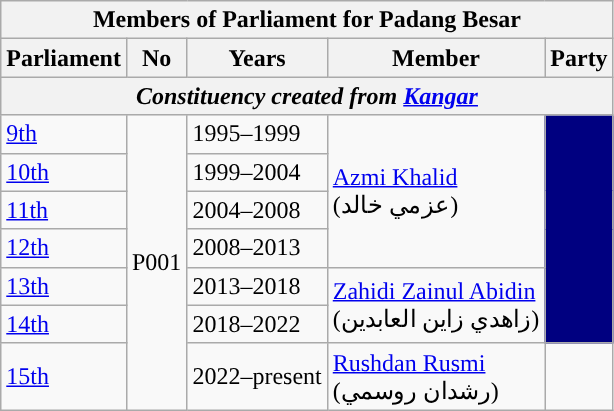<table class=wikitable>
<tr>
<th colspan="5">Members of Parliament for Padang Besar</th>
</tr>
<tr>
<th>Parliament</th>
<th>No</th>
<th>Years</th>
<th>Member</th>
<th>Party</th>
</tr>
<tr>
<th colspan="5" align="center"><em>Constituency created from <a href='#'>Kangar</a></em></th>
</tr>
<tr>
<td><a href='#'>9th</a></td>
<td rowspan="7">P001</td>
<td>1995–1999</td>
<td rowspan=4><a href='#'>Azmi Khalid</a>  <br> (عزمي خالد)</td>
<td rowspan="6" bgcolor=#000080></td>
</tr>
<tr>
<td><a href='#'>10th</a></td>
<td>1999–2004</td>
</tr>
<tr>
<td><a href='#'>11th</a></td>
<td>2004–2008</td>
</tr>
<tr>
<td><a href='#'>12th</a></td>
<td>2008–2013</td>
</tr>
<tr>
<td><a href='#'>13th</a></td>
<td>2013–2018</td>
<td rowspan="2"><a href='#'>Zahidi Zainul Abidin</a> <br>  (زاهدي زاين العابدين)</td>
</tr>
<tr>
<td><a href='#'>14th</a></td>
<td>2018–2022</td>
</tr>
<tr>
<td><a href='#'>15th</a></td>
<td>2022–present</td>
<td><a href='#'>Rushdan Rusmi</a>  <br> (رشدان روسمي)</td>
<td></td>
</tr>
</table>
